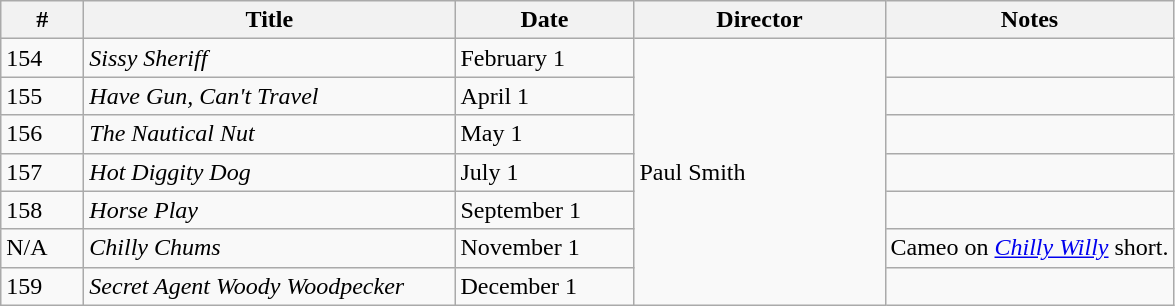<table class="wikitable">
<tr>
<th style="width:3em">#</th>
<th style="width:15em">Title</th>
<th style="width:7em">Date</th>
<th style="width:10em">Director</th>
<th>Notes</th>
</tr>
<tr>
<td>154</td>
<td><em>Sissy Sheriff</em></td>
<td>February 1</td>
<td rowspan="7">Paul Smith</td>
<td></td>
</tr>
<tr>
<td>155</td>
<td><em>Have Gun, Can't Travel</em></td>
<td>April 1</td>
<td></td>
</tr>
<tr>
<td>156</td>
<td><em>The Nautical Nut</em></td>
<td>May 1</td>
<td></td>
</tr>
<tr>
<td>157</td>
<td><em>Hot Diggity Dog</em></td>
<td>July 1</td>
<td></td>
</tr>
<tr>
<td>158</td>
<td><em>Horse Play</em></td>
<td>September 1</td>
<td></td>
</tr>
<tr>
<td>N/A</td>
<td><em>Chilly Chums</em></td>
<td>November 1</td>
<td>Cameo on <em><a href='#'>Chilly Willy</a></em> short.</td>
</tr>
<tr>
<td>159</td>
<td><em>Secret Agent Woody Woodpecker</em></td>
<td>December 1</td>
<td></td>
</tr>
</table>
